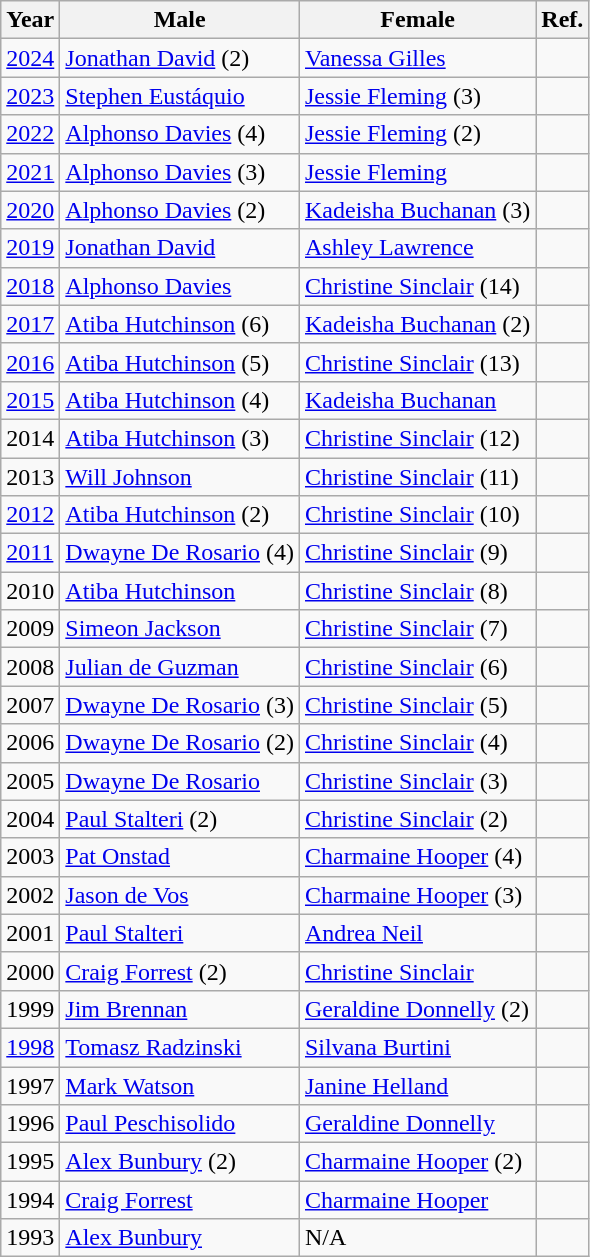<table class="wikitable">
<tr>
<th>Year</th>
<th>Male</th>
<th>Female</th>
<th>Ref.</th>
</tr>
<tr>
<td><a href='#'>2024</a></td>
<td><a href='#'>Jonathan David</a> (2)</td>
<td><a href='#'>Vanessa Gilles</a></td>
<td></td>
</tr>
<tr>
<td><a href='#'>2023</a></td>
<td><a href='#'>Stephen Eustáquio</a></td>
<td><a href='#'>Jessie Fleming</a> (3)</td>
<td></td>
</tr>
<tr>
<td><a href='#'>2022</a></td>
<td><a href='#'>Alphonso Davies</a> (4)</td>
<td><a href='#'>Jessie Fleming</a> (2)</td>
<td></td>
</tr>
<tr>
<td><a href='#'>2021</a></td>
<td><a href='#'>Alphonso Davies</a> (3)</td>
<td><a href='#'>Jessie Fleming</a></td>
<td></td>
</tr>
<tr>
<td><a href='#'>2020</a></td>
<td><a href='#'>Alphonso Davies</a> (2)</td>
<td><a href='#'>Kadeisha Buchanan</a> (3)</td>
<td></td>
</tr>
<tr>
<td><a href='#'>2019</a></td>
<td><a href='#'>Jonathan David</a></td>
<td><a href='#'>Ashley Lawrence</a></td>
<td></td>
</tr>
<tr>
<td><a href='#'>2018</a></td>
<td><a href='#'>Alphonso Davies</a></td>
<td><a href='#'>Christine Sinclair</a> (14)</td>
<td></td>
</tr>
<tr>
<td><a href='#'>2017</a></td>
<td><a href='#'>Atiba Hutchinson</a> (6)</td>
<td><a href='#'>Kadeisha Buchanan</a> (2)</td>
<td></td>
</tr>
<tr>
<td><a href='#'>2016</a></td>
<td><a href='#'>Atiba Hutchinson</a> (5)</td>
<td><a href='#'>Christine Sinclair</a> (13)</td>
<td></td>
</tr>
<tr>
<td><a href='#'>2015</a></td>
<td><a href='#'>Atiba Hutchinson</a> (4)</td>
<td><a href='#'>Kadeisha Buchanan</a></td>
<td></td>
</tr>
<tr>
<td>2014</td>
<td><a href='#'>Atiba Hutchinson</a> (3)</td>
<td><a href='#'>Christine Sinclair</a> (12)</td>
<td></td>
</tr>
<tr>
<td>2013</td>
<td><a href='#'>Will Johnson</a></td>
<td><a href='#'>Christine Sinclair</a> (11)</td>
<td></td>
</tr>
<tr>
<td><a href='#'>2012</a></td>
<td><a href='#'>Atiba Hutchinson</a> (2)</td>
<td><a href='#'>Christine Sinclair</a> (10)</td>
<td></td>
</tr>
<tr>
<td><a href='#'>2011</a></td>
<td><a href='#'>Dwayne De Rosario</a> (4)</td>
<td><a href='#'>Christine Sinclair</a> (9)</td>
<td></td>
</tr>
<tr>
<td>2010</td>
<td><a href='#'>Atiba Hutchinson</a></td>
<td><a href='#'>Christine Sinclair</a> (8)</td>
<td></td>
</tr>
<tr>
<td>2009</td>
<td><a href='#'>Simeon Jackson</a></td>
<td><a href='#'>Christine Sinclair</a> (7)</td>
<td></td>
</tr>
<tr>
<td>2008</td>
<td><a href='#'>Julian de Guzman</a></td>
<td><a href='#'>Christine Sinclair</a> (6)</td>
<td></td>
</tr>
<tr>
<td>2007</td>
<td><a href='#'>Dwayne De Rosario</a> (3)</td>
<td><a href='#'>Christine Sinclair</a> (5)</td>
<td></td>
</tr>
<tr>
<td>2006</td>
<td><a href='#'>Dwayne De Rosario</a> (2)</td>
<td><a href='#'>Christine Sinclair</a> (4)</td>
<td></td>
</tr>
<tr>
<td>2005</td>
<td><a href='#'>Dwayne De Rosario</a></td>
<td><a href='#'>Christine Sinclair</a> (3)</td>
<td></td>
</tr>
<tr>
<td>2004</td>
<td><a href='#'>Paul Stalteri</a> (2)</td>
<td><a href='#'>Christine Sinclair</a> (2)</td>
<td></td>
</tr>
<tr>
<td>2003</td>
<td><a href='#'>Pat Onstad</a></td>
<td><a href='#'>Charmaine Hooper</a> (4)</td>
<td></td>
</tr>
<tr>
<td>2002</td>
<td><a href='#'>Jason de Vos</a></td>
<td><a href='#'>Charmaine Hooper</a> (3)</td>
<td></td>
</tr>
<tr>
<td>2001</td>
<td><a href='#'>Paul Stalteri</a></td>
<td><a href='#'>Andrea Neil</a></td>
<td></td>
</tr>
<tr>
<td>2000</td>
<td><a href='#'>Craig Forrest</a> (2)</td>
<td><a href='#'>Christine Sinclair</a></td>
<td></td>
</tr>
<tr>
<td>1999</td>
<td><a href='#'>Jim Brennan</a></td>
<td><a href='#'>Geraldine Donnelly</a> (2)</td>
<td></td>
</tr>
<tr>
<td><a href='#'>1998</a></td>
<td><a href='#'>Tomasz Radzinski</a></td>
<td><a href='#'>Silvana Burtini</a></td>
<td></td>
</tr>
<tr>
<td>1997</td>
<td><a href='#'>Mark Watson</a></td>
<td><a href='#'>Janine Helland</a></td>
<td></td>
</tr>
<tr>
<td>1996</td>
<td><a href='#'>Paul Peschisolido</a></td>
<td><a href='#'>Geraldine Donnelly</a></td>
<td></td>
</tr>
<tr>
<td>1995</td>
<td><a href='#'>Alex Bunbury</a> (2)</td>
<td><a href='#'>Charmaine Hooper</a> (2)</td>
<td></td>
</tr>
<tr>
<td>1994</td>
<td><a href='#'>Craig Forrest</a></td>
<td><a href='#'>Charmaine Hooper</a></td>
<td></td>
</tr>
<tr>
<td>1993</td>
<td><a href='#'>Alex Bunbury</a></td>
<td>N/A</td>
<td></td>
</tr>
</table>
